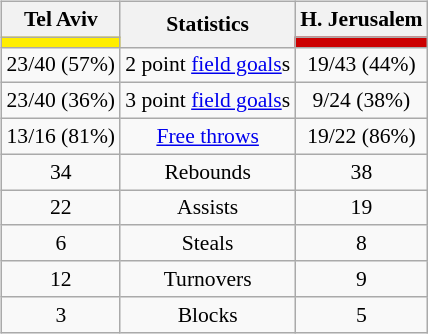<table style="width:100%;">
<tr>
<td valign=top align=right width=33%><br>












</td>
<td style="vertical-align:top; align:center; width:33%;"><br><table style="width:100%;">
<tr>
<td style="width=50%;"></td>
<td></td>
<td style="width=50%;"></td>
</tr>
</table>
<br><table class="wikitable" style="font-size:90%; text-align:center; margin:auto;" align=center>
<tr>
<th>Tel Aviv</th>
<th rowspan=2>Statistics</th>
<th>H. Jerusalem</th>
</tr>
<tr>
<td style="background:#FFEE00;"></td>
<td style="background:#CC0000;"></td>
</tr>
<tr>
<td>23/40 (57%)</td>
<td>2 point <a href='#'>field goals</a>s</td>
<td>19/43 (44%)</td>
</tr>
<tr>
<td>23/40 (36%)</td>
<td>3 point <a href='#'>field goals</a>s</td>
<td>9/24 (38%)</td>
</tr>
<tr>
<td>13/16 (81%)</td>
<td><a href='#'>Free throws</a></td>
<td>19/22 (86%)</td>
</tr>
<tr>
<td>34</td>
<td>Rebounds</td>
<td>38</td>
</tr>
<tr>
<td>22</td>
<td>Assists</td>
<td>19</td>
</tr>
<tr>
<td>6</td>
<td>Steals</td>
<td>8</td>
</tr>
<tr>
<td>12</td>
<td>Turnovers</td>
<td>9</td>
</tr>
<tr>
<td>3</td>
<td>Blocks</td>
<td>5</td>
</tr>
</table>
</td>
<td style="vertical-align:top; align:left; width:50%;"><br>












</td>
</tr>
</table>
